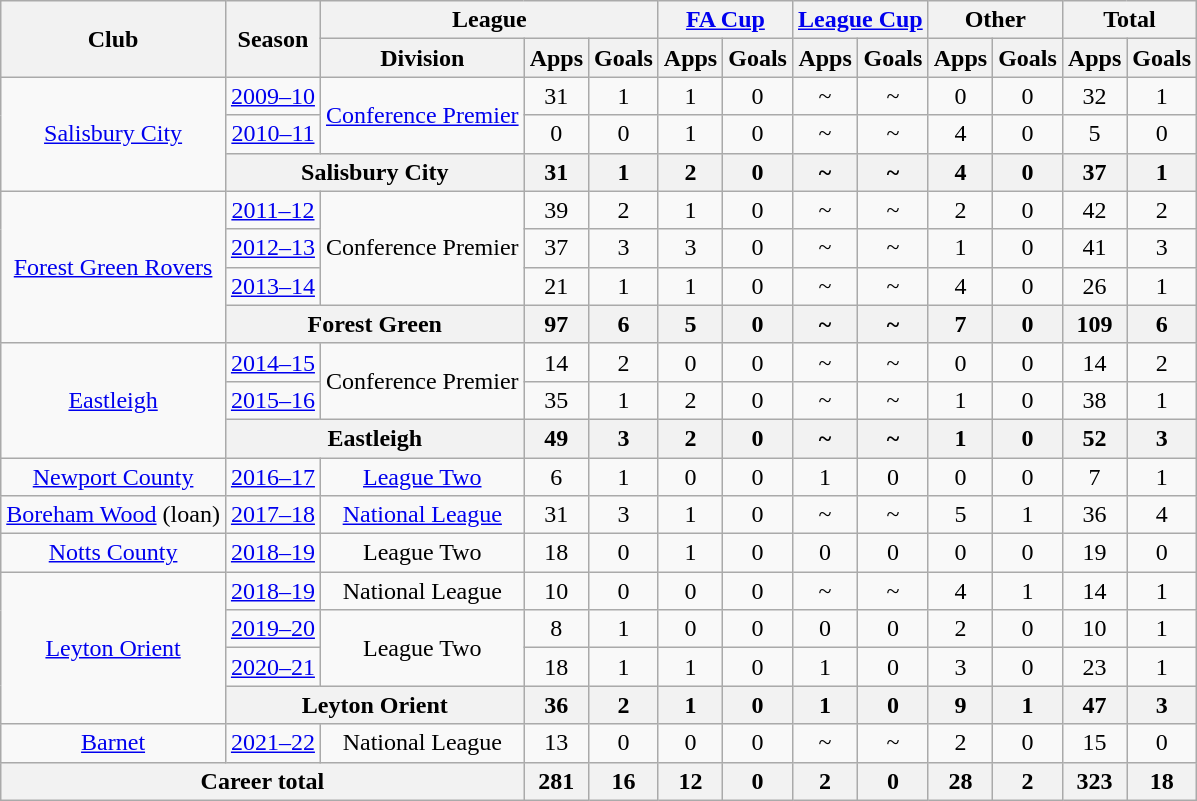<table class="wikitable" style="text-align:center">
<tr>
<th rowspan="2">Club</th>
<th rowspan="2">Season</th>
<th colspan="3">League</th>
<th colspan="2"><a href='#'>FA Cup</a></th>
<th colspan="2"><a href='#'>League Cup</a></th>
<th colspan="2">Other</th>
<th colspan="2">Total</th>
</tr>
<tr>
<th>Division</th>
<th>Apps</th>
<th>Goals</th>
<th>Apps</th>
<th>Goals</th>
<th>Apps</th>
<th>Goals</th>
<th>Apps</th>
<th>Goals</th>
<th>Apps</th>
<th>Goals</th>
</tr>
<tr>
<td rowspan="3"><a href='#'>Salisbury City</a></td>
<td><a href='#'>2009–10</a></td>
<td rowspan="2"><a href='#'>Conference Premier</a></td>
<td>31</td>
<td>1</td>
<td>1</td>
<td>0</td>
<td>~</td>
<td>~</td>
<td>0</td>
<td>0</td>
<td>32</td>
<td>1</td>
</tr>
<tr>
<td><a href='#'>2010–11</a></td>
<td>0</td>
<td>0</td>
<td>1</td>
<td>0</td>
<td>~</td>
<td>~</td>
<td>4</td>
<td>0</td>
<td>5</td>
<td>0</td>
</tr>
<tr>
<th colspan="2">Salisbury City</th>
<th>31</th>
<th>1</th>
<th>2</th>
<th>0</th>
<th>~</th>
<th>~</th>
<th>4</th>
<th>0</th>
<th>37</th>
<th>1</th>
</tr>
<tr>
<td rowspan="4"><a href='#'>Forest Green Rovers</a></td>
<td><a href='#'>2011–12</a></td>
<td rowspan="3">Conference Premier</td>
<td>39</td>
<td>2</td>
<td>1</td>
<td>0</td>
<td>~</td>
<td>~</td>
<td>2</td>
<td>0</td>
<td>42</td>
<td>2</td>
</tr>
<tr>
<td><a href='#'>2012–13</a></td>
<td>37</td>
<td>3</td>
<td>3</td>
<td>0</td>
<td>~</td>
<td>~</td>
<td>1</td>
<td>0</td>
<td>41</td>
<td>3</td>
</tr>
<tr>
<td><a href='#'>2013–14</a></td>
<td>21</td>
<td>1</td>
<td>1</td>
<td>0</td>
<td>~</td>
<td>~</td>
<td>4</td>
<td>0</td>
<td>26</td>
<td>1</td>
</tr>
<tr>
<th colspan="2">Forest Green</th>
<th>97</th>
<th>6</th>
<th>5</th>
<th>0</th>
<th>~</th>
<th>~</th>
<th>7</th>
<th>0</th>
<th>109</th>
<th>6</th>
</tr>
<tr>
<td rowspan="3"><a href='#'>Eastleigh</a></td>
<td><a href='#'>2014–15</a></td>
<td rowspan="2">Conference Premier</td>
<td>14</td>
<td>2</td>
<td>0</td>
<td>0</td>
<td>~</td>
<td>~</td>
<td>0</td>
<td>0</td>
<td>14</td>
<td>2</td>
</tr>
<tr>
<td><a href='#'>2015–16</a></td>
<td>35</td>
<td>1</td>
<td>2</td>
<td>0</td>
<td>~</td>
<td>~</td>
<td>1</td>
<td>0</td>
<td>38</td>
<td>1</td>
</tr>
<tr>
<th colspan="2">Eastleigh</th>
<th>49</th>
<th>3</th>
<th>2</th>
<th>0</th>
<th>~</th>
<th>~</th>
<th>1</th>
<th>0</th>
<th>52</th>
<th>3</th>
</tr>
<tr>
<td><a href='#'>Newport County</a></td>
<td><a href='#'>2016–17</a></td>
<td><a href='#'>League Two</a></td>
<td>6</td>
<td>1</td>
<td>0</td>
<td>0</td>
<td>1</td>
<td>0</td>
<td>0</td>
<td>0</td>
<td>7</td>
<td>1</td>
</tr>
<tr>
<td><a href='#'>Boreham Wood</a> (loan)</td>
<td><a href='#'>2017–18</a></td>
<td><a href='#'>National League</a></td>
<td>31</td>
<td>3</td>
<td>1</td>
<td>0</td>
<td>~</td>
<td>~</td>
<td>5</td>
<td>1</td>
<td>36</td>
<td>4</td>
</tr>
<tr>
<td><a href='#'>Notts County</a></td>
<td><a href='#'>2018–19</a></td>
<td>League Two</td>
<td>18</td>
<td>0</td>
<td>1</td>
<td>0</td>
<td>0</td>
<td>0</td>
<td>0</td>
<td>0</td>
<td>19</td>
<td>0</td>
</tr>
<tr>
<td rowspan="4"><a href='#'>Leyton Orient</a></td>
<td><a href='#'>2018–19</a></td>
<td>National League</td>
<td>10</td>
<td>0</td>
<td>0</td>
<td>0</td>
<td>~</td>
<td>~</td>
<td>4</td>
<td>1</td>
<td>14</td>
<td>1</td>
</tr>
<tr>
<td><a href='#'>2019–20</a></td>
<td rowspan="2">League Two</td>
<td>8</td>
<td>1</td>
<td>0</td>
<td>0</td>
<td>0</td>
<td>0</td>
<td>2</td>
<td>0</td>
<td>10</td>
<td>1</td>
</tr>
<tr>
<td><a href='#'>2020–21</a></td>
<td>18</td>
<td>1</td>
<td>1</td>
<td>0</td>
<td>1</td>
<td>0</td>
<td>3</td>
<td>0</td>
<td>23</td>
<td>1</td>
</tr>
<tr>
<th colspan="2">Leyton Orient</th>
<th>36</th>
<th>2</th>
<th>1</th>
<th>0</th>
<th>1</th>
<th>0</th>
<th>9</th>
<th>1</th>
<th>47</th>
<th>3</th>
</tr>
<tr>
<td rowspan="1"><a href='#'>Barnet</a></td>
<td><a href='#'>2021–22</a></td>
<td>National League</td>
<td>13</td>
<td>0</td>
<td>0</td>
<td>0</td>
<td>~</td>
<td>~</td>
<td>2</td>
<td>0</td>
<td>15</td>
<td>0</td>
</tr>
<tr>
<th colspan="3">Career total</th>
<th>281</th>
<th>16</th>
<th>12</th>
<th>0</th>
<th>2</th>
<th>0</th>
<th>28</th>
<th>2</th>
<th>323</th>
<th>18</th>
</tr>
</table>
